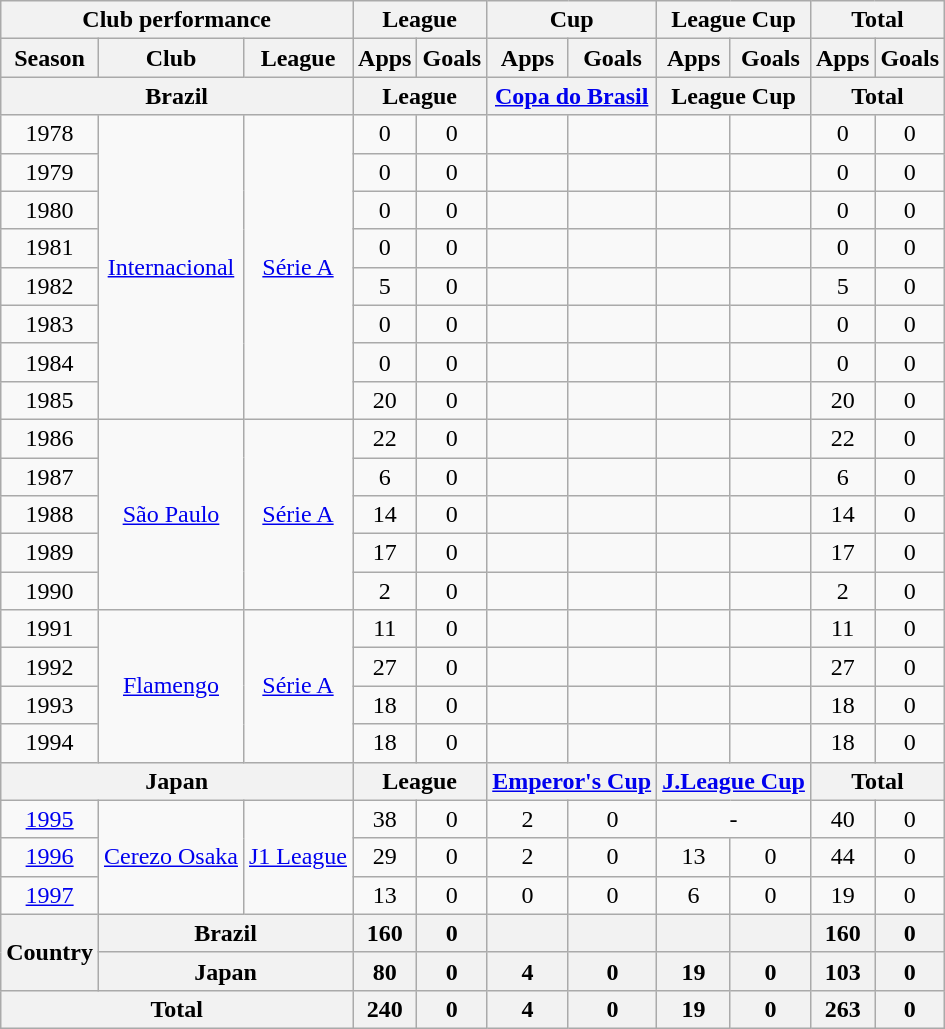<table class="wikitable" style="text-align:center;">
<tr>
<th colspan=3>Club performance</th>
<th colspan=2>League</th>
<th colspan=2>Cup</th>
<th colspan=2>League Cup</th>
<th colspan=2>Total</th>
</tr>
<tr>
<th>Season</th>
<th>Club</th>
<th>League</th>
<th>Apps</th>
<th>Goals</th>
<th>Apps</th>
<th>Goals</th>
<th>Apps</th>
<th>Goals</th>
<th>Apps</th>
<th>Goals</th>
</tr>
<tr>
<th colspan=3>Brazil</th>
<th colspan=2>League</th>
<th colspan=2><a href='#'>Copa do Brasil</a></th>
<th colspan=2>League Cup</th>
<th colspan=2>Total</th>
</tr>
<tr>
<td>1978</td>
<td rowspan="8"><a href='#'>Internacional</a></td>
<td rowspan="8"><a href='#'>Série A</a></td>
<td>0</td>
<td>0</td>
<td></td>
<td></td>
<td></td>
<td></td>
<td>0</td>
<td>0</td>
</tr>
<tr>
<td>1979</td>
<td>0</td>
<td>0</td>
<td></td>
<td></td>
<td></td>
<td></td>
<td>0</td>
<td>0</td>
</tr>
<tr>
<td>1980</td>
<td>0</td>
<td>0</td>
<td></td>
<td></td>
<td></td>
<td></td>
<td>0</td>
<td>0</td>
</tr>
<tr>
<td>1981</td>
<td>0</td>
<td>0</td>
<td></td>
<td></td>
<td></td>
<td></td>
<td>0</td>
<td>0</td>
</tr>
<tr>
<td>1982</td>
<td>5</td>
<td>0</td>
<td></td>
<td></td>
<td></td>
<td></td>
<td>5</td>
<td>0</td>
</tr>
<tr>
<td>1983</td>
<td>0</td>
<td>0</td>
<td></td>
<td></td>
<td></td>
<td></td>
<td>0</td>
<td>0</td>
</tr>
<tr>
<td>1984</td>
<td>0</td>
<td>0</td>
<td></td>
<td></td>
<td></td>
<td></td>
<td>0</td>
<td>0</td>
</tr>
<tr>
<td>1985</td>
<td>20</td>
<td>0</td>
<td></td>
<td></td>
<td></td>
<td></td>
<td>20</td>
<td>0</td>
</tr>
<tr>
<td>1986</td>
<td rowspan="5"><a href='#'>São Paulo</a></td>
<td rowspan="5"><a href='#'>Série A</a></td>
<td>22</td>
<td>0</td>
<td></td>
<td></td>
<td></td>
<td></td>
<td>22</td>
<td>0</td>
</tr>
<tr>
<td>1987</td>
<td>6</td>
<td>0</td>
<td></td>
<td></td>
<td></td>
<td></td>
<td>6</td>
<td>0</td>
</tr>
<tr>
<td>1988</td>
<td>14</td>
<td>0</td>
<td></td>
<td></td>
<td></td>
<td></td>
<td>14</td>
<td>0</td>
</tr>
<tr>
<td>1989</td>
<td>17</td>
<td>0</td>
<td></td>
<td></td>
<td></td>
<td></td>
<td>17</td>
<td>0</td>
</tr>
<tr>
<td>1990</td>
<td>2</td>
<td>0</td>
<td></td>
<td></td>
<td></td>
<td></td>
<td>2</td>
<td>0</td>
</tr>
<tr>
<td>1991</td>
<td rowspan="4"><a href='#'>Flamengo</a></td>
<td rowspan="4"><a href='#'>Série A</a></td>
<td>11</td>
<td>0</td>
<td></td>
<td></td>
<td></td>
<td></td>
<td>11</td>
<td>0</td>
</tr>
<tr>
<td>1992</td>
<td>27</td>
<td>0</td>
<td></td>
<td></td>
<td></td>
<td></td>
<td>27</td>
<td>0</td>
</tr>
<tr>
<td>1993</td>
<td>18</td>
<td>0</td>
<td></td>
<td></td>
<td></td>
<td></td>
<td>18</td>
<td>0</td>
</tr>
<tr>
<td>1994</td>
<td>18</td>
<td>0</td>
<td></td>
<td></td>
<td></td>
<td></td>
<td>18</td>
<td>0</td>
</tr>
<tr>
<th colspan=3>Japan</th>
<th colspan=2>League</th>
<th colspan=2><a href='#'>Emperor's Cup</a></th>
<th colspan=2><a href='#'>J.League Cup</a></th>
<th colspan=2>Total</th>
</tr>
<tr>
<td><a href='#'>1995</a></td>
<td rowspan="3"><a href='#'>Cerezo Osaka</a></td>
<td rowspan="3"><a href='#'>J1 League</a></td>
<td>38</td>
<td>0</td>
<td>2</td>
<td>0</td>
<td colspan="2">-</td>
<td>40</td>
<td>0</td>
</tr>
<tr>
<td><a href='#'>1996</a></td>
<td>29</td>
<td>0</td>
<td>2</td>
<td>0</td>
<td>13</td>
<td>0</td>
<td>44</td>
<td>0</td>
</tr>
<tr>
<td><a href='#'>1997</a></td>
<td>13</td>
<td>0</td>
<td>0</td>
<td>0</td>
<td>6</td>
<td>0</td>
<td>19</td>
<td>0</td>
</tr>
<tr>
<th rowspan=2>Country</th>
<th colspan=2>Brazil</th>
<th>160</th>
<th>0</th>
<th></th>
<th></th>
<th></th>
<th></th>
<th>160</th>
<th>0</th>
</tr>
<tr>
<th colspan=2>Japan</th>
<th>80</th>
<th>0</th>
<th>4</th>
<th>0</th>
<th>19</th>
<th>0</th>
<th>103</th>
<th>0</th>
</tr>
<tr>
<th colspan=3>Total</th>
<th>240</th>
<th>0</th>
<th>4</th>
<th>0</th>
<th>19</th>
<th>0</th>
<th>263</th>
<th>0</th>
</tr>
</table>
